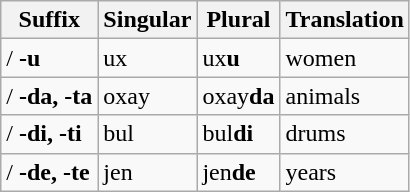<table class="wikitable">
<tr>
<th>Suffix</th>
<th>Singular</th>
<th>Plural</th>
<th>Translation</th>
</tr>
<tr>
<td>/ <strong>-u</strong></td>
<td>ux</td>
<td>ux<strong>u</strong></td>
<td>women</td>
</tr>
<tr>
<td>/ <strong>-da, -ta</strong></td>
<td>oxay</td>
<td>oxay<strong>da</strong></td>
<td>animals</td>
</tr>
<tr>
<td>/ <strong>-di, -ti</strong></td>
<td>bul</td>
<td>bul<strong>di</strong></td>
<td>drums</td>
</tr>
<tr>
<td>/ <strong>-de, -te</strong></td>
<td>jen</td>
<td>jen<strong>de</strong></td>
<td>years</td>
</tr>
</table>
